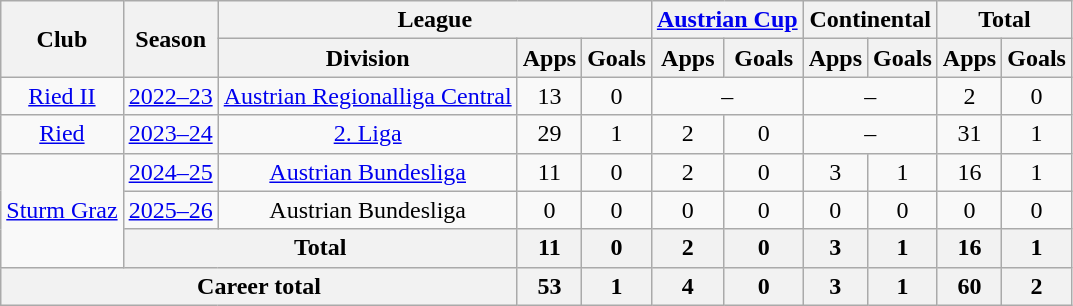<table class="wikitable" style="text-align:center">
<tr>
<th rowspan=2>Club</th>
<th rowspan=2>Season</th>
<th colspan=3>League</th>
<th colspan=2><a href='#'>Austrian Cup</a></th>
<th colspan=2>Continental</th>
<th colspan=2>Total</th>
</tr>
<tr>
<th>Division</th>
<th>Apps</th>
<th>Goals</th>
<th>Apps</th>
<th>Goals</th>
<th>Apps</th>
<th>Goals</th>
<th>Apps</th>
<th>Goals</th>
</tr>
<tr>
<td><a href='#'>Ried II</a></td>
<td><a href='#'>2022–23</a></td>
<td><a href='#'>Austrian Regionalliga Central</a></td>
<td>13</td>
<td>0</td>
<td colspan=2>–</td>
<td colspan=2>–</td>
<td>2</td>
<td>0</td>
</tr>
<tr>
<td><a href='#'>Ried</a></td>
<td><a href='#'>2023–24</a></td>
<td><a href='#'>2. Liga</a></td>
<td>29</td>
<td>1</td>
<td>2</td>
<td>0</td>
<td colspan=2>–</td>
<td>31</td>
<td>1</td>
</tr>
<tr>
<td rowspan=3><a href='#'>Sturm Graz</a></td>
<td><a href='#'>2024–25</a></td>
<td><a href='#'>Austrian Bundesliga</a></td>
<td>11</td>
<td>0</td>
<td>2</td>
<td>0</td>
<td>3</td>
<td>1</td>
<td>16</td>
<td>1</td>
</tr>
<tr>
<td><a href='#'>2025–26</a></td>
<td>Austrian Bundesliga</td>
<td>0</td>
<td>0</td>
<td>0</td>
<td>0</td>
<td>0</td>
<td>0</td>
<td>0</td>
<td>0</td>
</tr>
<tr>
<th colspan=2>Total</th>
<th>11</th>
<th>0</th>
<th>2</th>
<th>0</th>
<th>3</th>
<th>1</th>
<th>16</th>
<th>1</th>
</tr>
<tr>
<th colspan=3>Career total</th>
<th>53</th>
<th>1</th>
<th>4</th>
<th>0</th>
<th>3</th>
<th>1</th>
<th>60</th>
<th>2</th>
</tr>
</table>
